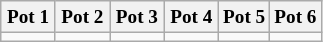<table class="wikitable" style="font-size:80%">
<tr>
<th width=17%>Pot 1</th>
<th width=17%>Pot 2</th>
<th width=17%>Pot 3</th>
<th width=17%>Pot 4</th>
<th width=16%>Pot 5</th>
<th width=16%>Pot 6</th>
</tr>
<tr>
<td valign=top></td>
<td valign=top></td>
<td valign=top></td>
<td valign=top></td>
<td valign=top></td>
<td valign=top></td>
</tr>
</table>
